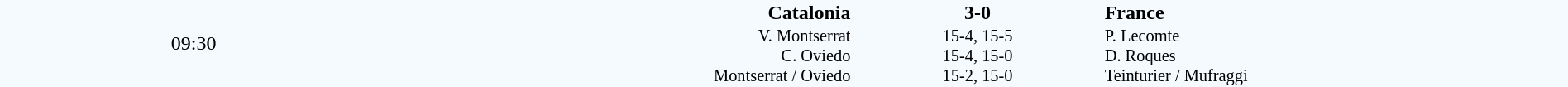<table style="width: 100%; background:#F5FAFF;" cellspacing="0">
<tr>
<td align=center rowspan=3 width=20%>09:30</td>
</tr>
<tr>
<td width=24% align=right><strong>Catalonia</strong></td>
<td align=center width=13%><strong>3-0</strong></td>
<td width=24%><strong>France</strong></td>
</tr>
<tr style=font-size:85%>
<td align=right valign=top>V. Montserrat<br>C. Oviedo<br>Montserrat / Oviedo</td>
<td align=center>15-4, 15-5<br>15-4, 15-0<br>15-2, 15-0</td>
<td valign=top>P. Lecomte<br>D. Roques<br>Teinturier / Mufraggi</td>
</tr>
</table>
